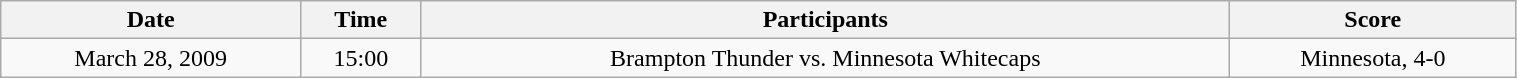<table class="wikitable" style="width:80%;">
<tr style="text-align:center;">
<th>Date</th>
<th>Time</th>
<th>Participants</th>
<th>Score</th>
</tr>
<tr style="text-align:center;">
<td>March 28, 2009</td>
<td>15:00</td>
<td>Brampton Thunder vs. Minnesota Whitecaps</td>
<td>Minnesota, 4-0</td>
</tr>
</table>
